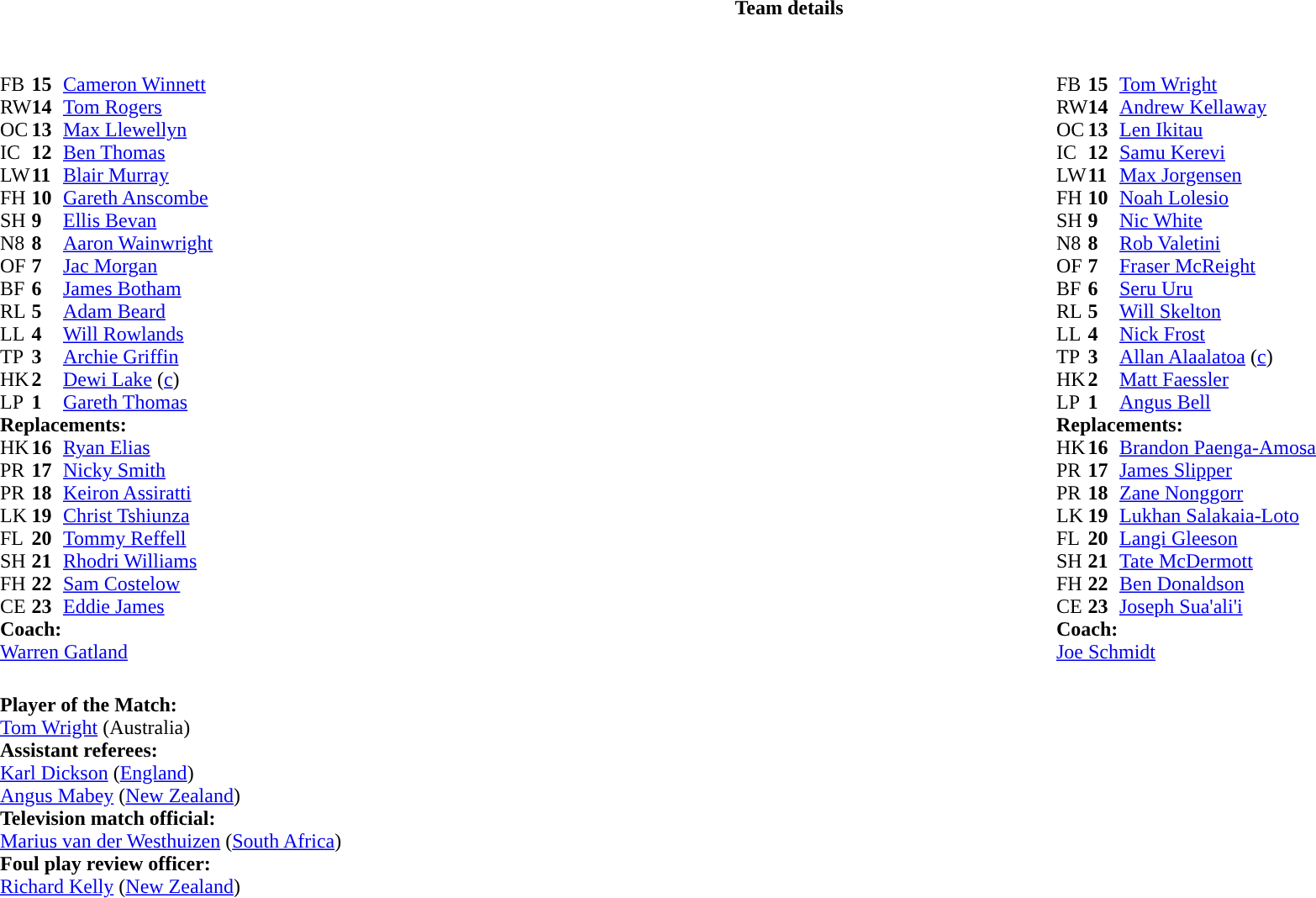<table border="0" style="width:100%;" class="collapsible collapsed">
<tr>
<th>Team details</th>
</tr>
<tr>
<td><br><table style="width:100%">
<tr>
<td style="vertical-align:top;width:50%"><br><table cellspacing="0" cellpadding="0">
<tr>
<th width="25"></th>
<th width="25"></th>
</tr>
<tr>
<td>FB</td>
<td><strong>15</strong></td>
<td><a href='#'>Cameron Winnett</a></td>
</tr>
<tr>
<td>RW</td>
<td><strong>14</strong></td>
<td><a href='#'>Tom Rogers</a></td>
<td></td>
<td></td>
</tr>
<tr>
<td>OC</td>
<td><strong>13</strong></td>
<td><a href='#'>Max Llewellyn</a></td>
</tr>
<tr>
<td>IC</td>
<td><strong>12</strong></td>
<td><a href='#'>Ben Thomas</a></td>
</tr>
<tr>
<td>LW</td>
<td><strong>11</strong></td>
<td><a href='#'>Blair Murray</a></td>
</tr>
<tr>
<td>FH</td>
<td><strong>10</strong></td>
<td><a href='#'>Gareth Anscombe</a></td>
<td></td>
<td></td>
</tr>
<tr>
<td>SH</td>
<td><strong>9</strong></td>
<td><a href='#'>Ellis Bevan</a></td>
<td></td>
<td></td>
</tr>
<tr>
<td>N8</td>
<td><strong>8</strong></td>
<td><a href='#'>Aaron Wainwright</a></td>
<td></td>
<td></td>
</tr>
<tr>
<td>OF</td>
<td><strong>7</strong></td>
<td><a href='#'>Jac Morgan</a></td>
</tr>
<tr>
<td>BF</td>
<td><strong>6</strong></td>
<td><a href='#'>James Botham</a></td>
</tr>
<tr>
<td>RL</td>
<td><strong>5</strong></td>
<td><a href='#'>Adam Beard</a></td>
<td></td>
<td></td>
</tr>
<tr>
<td>LL</td>
<td><strong>4</strong></td>
<td><a href='#'>Will Rowlands</a></td>
</tr>
<tr>
<td>TP</td>
<td><strong>3</strong></td>
<td><a href='#'>Archie Griffin</a></td>
<td></td>
<td></td>
</tr>
<tr>
<td>HK</td>
<td><strong>2</strong></td>
<td><a href='#'>Dewi Lake</a> (<a href='#'>c</a>)</td>
<td></td>
<td></td>
</tr>
<tr>
<td>LP</td>
<td><strong>1</strong></td>
<td><a href='#'>Gareth Thomas</a></td>
<td></td>
<td></td>
</tr>
<tr>
<td colspan="3"><strong>Replacements:</strong></td>
</tr>
<tr>
<td>HK</td>
<td><strong>16</strong></td>
<td><a href='#'>Ryan Elias</a></td>
<td></td>
<td></td>
</tr>
<tr>
<td>PR</td>
<td><strong>17</strong></td>
<td><a href='#'>Nicky Smith</a></td>
<td></td>
<td></td>
</tr>
<tr>
<td>PR</td>
<td><strong>18</strong></td>
<td><a href='#'>Keiron Assiratti</a></td>
<td></td>
<td></td>
</tr>
<tr>
<td>LK</td>
<td><strong>19</strong></td>
<td><a href='#'>Christ Tshiunza</a></td>
<td></td>
<td></td>
</tr>
<tr>
<td>FL</td>
<td><strong>20</strong></td>
<td><a href='#'>Tommy Reffell</a></td>
<td></td>
<td></td>
</tr>
<tr>
<td>SH</td>
<td><strong>21</strong></td>
<td><a href='#'>Rhodri Williams</a></td>
<td></td>
<td></td>
</tr>
<tr>
<td>FH</td>
<td><strong>22</strong></td>
<td><a href='#'>Sam Costelow</a></td>
<td></td>
<td></td>
</tr>
<tr>
<td>CE</td>
<td><strong>23</strong></td>
<td><a href='#'>Eddie James</a></td>
<td></td>
<td></td>
</tr>
<tr>
<td colspan=3><strong>Coach:</strong></td>
</tr>
<tr>
<td colspan="4"> <a href='#'>Warren Gatland</a></td>
</tr>
</table>
</td>
<td style="vertical-align:top"></td>
<td style="vertical-align:top;width:50%"><br><table cellspacing="0" cellpadding="0" style="margin:auto">
<tr>
<th width="25"></th>
<th width="25"></th>
</tr>
<tr>
<td>FB</td>
<td><strong>15</strong></td>
<td><a href='#'>Tom Wright</a></td>
</tr>
<tr>
<td>RW</td>
<td><strong>14</strong></td>
<td><a href='#'>Andrew Kellaway</a></td>
</tr>
<tr>
<td>OC</td>
<td><strong>13</strong></td>
<td><a href='#'>Len Ikitau</a></td>
</tr>
<tr>
<td>IC</td>
<td><strong>12</strong></td>
<td><a href='#'>Samu Kerevi</a></td>
<td></td>
</tr>
<tr>
<td>LW</td>
<td><strong>11</strong></td>
<td><a href='#'>Max Jorgensen</a></td>
<td></td>
<td></td>
</tr>
<tr>
<td>FH</td>
<td><strong>10</strong></td>
<td><a href='#'>Noah Lolesio</a></td>
</tr>
<tr>
<td>SH</td>
<td><strong>9</strong></td>
<td><a href='#'>Nic White</a></td>
<td></td>
<td></td>
</tr>
<tr>
<td>N8</td>
<td><strong>8</strong></td>
<td><a href='#'>Rob Valetini</a></td>
</tr>
<tr>
<td>OF</td>
<td><strong>7</strong></td>
<td><a href='#'>Fraser McReight</a></td>
</tr>
<tr>
<td>BF</td>
<td><strong>6</strong></td>
<td><a href='#'>Seru Uru</a></td>
<td></td>
<td></td>
</tr>
<tr>
<td>RL</td>
<td><strong>5</strong></td>
<td><a href='#'>Will Skelton</a></td>
<td></td>
<td></td>
</tr>
<tr>
<td>LL</td>
<td><strong>4</strong></td>
<td><a href='#'>Nick Frost</a></td>
</tr>
<tr>
<td>TP</td>
<td><strong>3</strong></td>
<td><a href='#'>Allan Alaalatoa</a> (<a href='#'>c</a>)</td>
<td></td>
<td></td>
</tr>
<tr>
<td>HK</td>
<td><strong>2</strong></td>
<td><a href='#'>Matt Faessler</a></td>
<td></td>
<td></td>
</tr>
<tr>
<td>LP</td>
<td><strong>1</strong></td>
<td><a href='#'>Angus Bell</a></td>
<td></td>
<td></td>
<td></td>
</tr>
<tr>
<td colspan="3"><strong>Replacements:</strong></td>
</tr>
<tr>
<td>HK</td>
<td><strong>16</strong></td>
<td><a href='#'>Brandon Paenga-Amosa</a></td>
<td></td>
<td></td>
</tr>
<tr>
<td>PR</td>
<td><strong>17</strong></td>
<td><a href='#'>James Slipper</a></td>
<td></td>
<td></td>
<td></td>
</tr>
<tr>
<td>PR</td>
<td><strong>18</strong></td>
<td><a href='#'>Zane Nonggorr</a></td>
<td></td>
<td></td>
</tr>
<tr>
<td>LK</td>
<td><strong>19</strong></td>
<td><a href='#'>Lukhan Salakaia-Loto</a></td>
<td></td>
<td></td>
</tr>
<tr>
<td>FL</td>
<td><strong>20</strong></td>
<td><a href='#'>Langi Gleeson</a></td>
<td></td>
<td></td>
</tr>
<tr>
<td>SH</td>
<td><strong>21</strong></td>
<td><a href='#'>Tate McDermott</a></td>
<td></td>
<td></td>
</tr>
<tr>
<td>FH</td>
<td><strong>22</strong></td>
<td><a href='#'>Ben Donaldson</a></td>
<td></td>
<td></td>
</tr>
<tr>
<td>CE</td>
<td><strong>23</strong></td>
<td><a href='#'>Joseph Sua'ali'i</a></td>
<td></td>
<td></td>
</tr>
<tr>
<td colspan=3><strong>Coach:</strong></td>
</tr>
<tr>
<td colspan="4"> <a href='#'>Joe Schmidt</a></td>
</tr>
</table>
</td>
</tr>
</table>
<table style="width:100%">
<tr>
<td><br><strong>Player of the Match:</strong>
<br><a href='#'>Tom Wright</a> (Australia)<br><strong>Assistant referees:</strong>
<br><a href='#'>Karl Dickson</a> (<a href='#'>England</a>)
<br><a href='#'>Angus Mabey</a> (<a href='#'>New Zealand</a>)
<br><strong>Television match official:</strong>
<br><a href='#'>Marius van der Westhuizen</a> (<a href='#'>South Africa</a>)
<br><strong>Foul play review officer:</strong>
<br><a href='#'>Richard Kelly</a> (<a href='#'>New Zealand</a>)</td>
</tr>
</table>
</td>
</tr>
</table>
